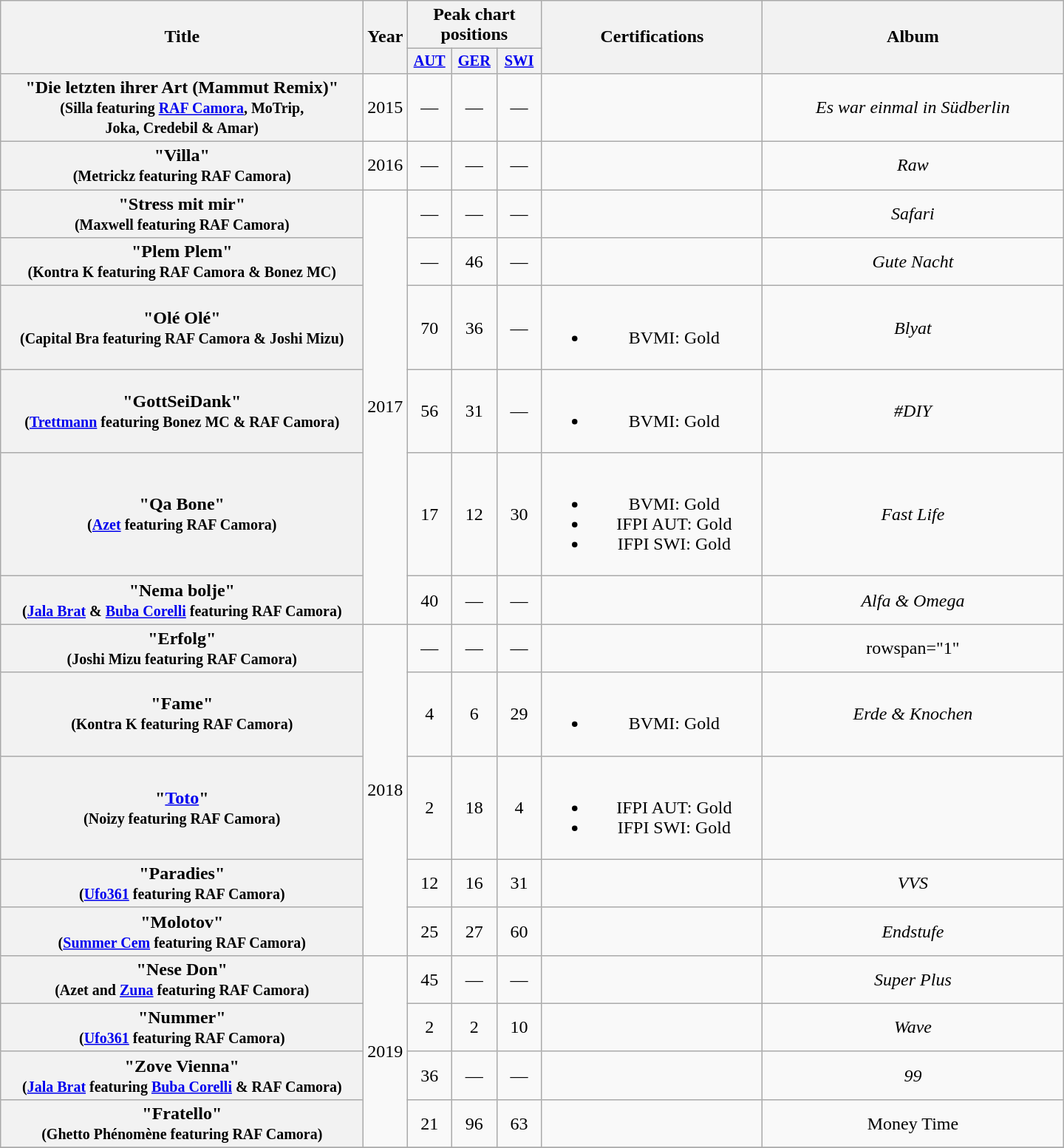<table class="wikitable plainrowheaders" style="text-align:center;">
<tr>
<th scope="col" rowspan="2" style="width:20em;">Title</th>
<th scope="col" rowspan="2" style="width:1em;">Year</th>
<th scope="col" colspan="3">Peak chart positions</th>
<th scope="col" rowspan="2" style="width:12em;">Certifications</th>
<th scope="col" rowspan="2" style="width:16.5em;">Album</th>
</tr>
<tr>
<th style="width:2.5em; font-size:85%"><a href='#'>AUT</a><br></th>
<th style="width:2.5em; font-size:85%"><a href='#'>GER</a><br></th>
<th style="width:2.5em; font-size:85%"><a href='#'>SWI</a><br></th>
</tr>
<tr>
<th scope="row">"Die letzten ihrer Art (Mammut Remix)"<br><small>(Silla featuring <a href='#'>RAF Camora</a>, MoTrip,<br>Joka, Credebil & Amar)</small></th>
<td>2015</td>
<td>—</td>
<td>—</td>
<td>—</td>
<td></td>
<td><em>Es war einmal in Südberlin</em></td>
</tr>
<tr>
<th scope="row">"Villa"<br><small>(Metrickz featuring RAF Camora)</small></th>
<td>2016</td>
<td>—</td>
<td>—</td>
<td>—</td>
<td></td>
<td><em>Raw</em></td>
</tr>
<tr>
<th scope="row">"Stress mit mir"<br><small>(Maxwell featuring RAF Camora)</small></th>
<td rowspan="6">2017</td>
<td>—</td>
<td>—</td>
<td>—</td>
<td></td>
<td><em>Safari</em></td>
</tr>
<tr>
<th scope="row">"Plem Plem"<br><small>(Kontra K featuring RAF Camora & Bonez MC)</small></th>
<td>—</td>
<td>46</td>
<td>—</td>
<td></td>
<td><em>Gute Nacht</em></td>
</tr>
<tr>
<th scope="row">"Olé Olé"<br><small>(Capital Bra featuring RAF Camora & Joshi Mizu)</small></th>
<td>70</td>
<td>36</td>
<td>—</td>
<td><br><ul><li>BVMI: Gold</li></ul></td>
<td><em>Blyat</em></td>
</tr>
<tr>
<th scope="row">"GottSeiDank"<br><small>(<a href='#'>Trettmann</a> featuring Bonez MC & RAF Camora)</small></th>
<td>56</td>
<td>31</td>
<td>—</td>
<td><br><ul><li>BVMI: Gold</li></ul></td>
<td><em>#DIY</em></td>
</tr>
<tr>
<th scope="row">"Qa Bone"<br><small>(<a href='#'>Azet</a> featuring RAF Camora)</small></th>
<td>17</td>
<td>12</td>
<td>30</td>
<td><br><ul><li>BVMI: Gold</li><li>IFPI AUT: Gold</li><li>IFPI SWI: Gold</li></ul></td>
<td><em>Fast Life</em></td>
</tr>
<tr>
<th scope="row">"Nema bolje"<br><small>(<a href='#'>Jala Brat</a> & <a href='#'>Buba Corelli</a> featuring RAF Camora)</small></th>
<td>40</td>
<td>—</td>
<td>—</td>
<td></td>
<td><em>Alfa & Omega</em></td>
</tr>
<tr>
<th scope="row">"Erfolg"<br><small>(Joshi Mizu featuring RAF Camora)</small></th>
<td rowspan="5">2018</td>
<td>—</td>
<td>—</td>
<td>—</td>
<td></td>
<td>rowspan="1" </td>
</tr>
<tr>
<th scope="row">"Fame"<br><small>(Kontra K featuring RAF Camora)</small></th>
<td>4</td>
<td>6</td>
<td>29</td>
<td><br><ul><li>BVMI: Gold</li></ul></td>
<td><em>Erde & Knochen</em></td>
</tr>
<tr>
<th scope="row">"<a href='#'>Toto</a>"<br><small>(Noizy featuring RAF Camora)</small></th>
<td>2</td>
<td>18</td>
<td>4</td>
<td><br><ul><li>IFPI AUT: Gold</li><li>IFPI SWI: Gold</li></ul></td>
<td></td>
</tr>
<tr>
<th scope="row">"Paradies"<br><small>(<a href='#'>Ufo361</a> featuring RAF Camora)</small></th>
<td>12</td>
<td>16</td>
<td>31</td>
<td></td>
<td><em>VVS</em></td>
</tr>
<tr>
<th scope="row">"Molotov"<br><small>(<a href='#'>Summer Cem</a> featuring RAF Camora)</small></th>
<td>25</td>
<td>27</td>
<td>60</td>
<td></td>
<td><em>Endstufe</em></td>
</tr>
<tr>
<th scope="row">"Nese Don"<br><small>(Azet and <a href='#'>Zuna</a> featuring RAF Camora)</small></th>
<td rowspan="4">2019</td>
<td>45</td>
<td>—</td>
<td>—</td>
<td></td>
<td><em>Super Plus</em></td>
</tr>
<tr>
<th scope="row">"Nummer"<br><small>(<a href='#'>Ufo361</a> featuring RAF Camora)</small></th>
<td>2</td>
<td>2</td>
<td>10</td>
<td></td>
<td><em>Wave</em></td>
</tr>
<tr>
<th scope="row">"Zove Vienna"<br><small>(<a href='#'>Jala Brat</a> featuring <a href='#'>Buba Corelli</a> & RAF Camora)</small></th>
<td>36</td>
<td>—</td>
<td>—</td>
<td></td>
<td><em>99</em></td>
</tr>
<tr>
<th scope="row">"Fratello"<br><small>(Ghetto Phénomène featuring RAF Camora)</small></th>
<td>21</td>
<td>96</td>
<td>63</td>
<td></td>
<td>Money Time</td>
</tr>
<tr>
</tr>
</table>
